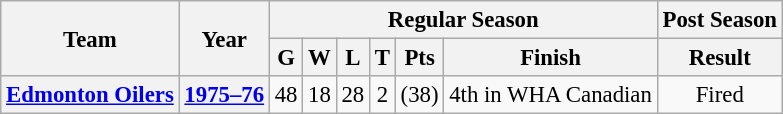<table class="wikitable" style="font-size: 95%; text-align:center;">
<tr>
<th rowspan="2">Team</th>
<th rowspan="2">Year</th>
<th colspan="6">Regular Season</th>
<th colspan="1">Post Season</th>
</tr>
<tr>
<th>G</th>
<th>W</th>
<th>L</th>
<th>T</th>
<th>Pts</th>
<th>Finish</th>
<th>Result</th>
</tr>
<tr>
<th><a href='#'>Edmonton Oilers</a></th>
<th><a href='#'>1975–76</a></th>
<td>48</td>
<td>18</td>
<td>28</td>
<td>2</td>
<td>(38)</td>
<td>4th in WHA Canadian</td>
<td>Fired</td>
</tr>
</table>
